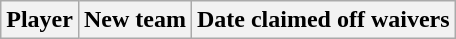<table class="wikitable">
<tr>
<th>Player</th>
<th>New team</th>
<th>Date claimed off waivers</th>
</tr>
</table>
